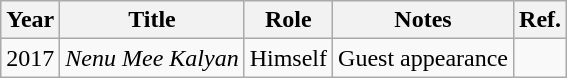<table class="wikitable sortable">
<tr>
<th>Year</th>
<th>Title</th>
<th>Role</th>
<th class="unsortable">Notes</th>
<th class="unsortable">Ref.</th>
</tr>
<tr>
<td>2017</td>
<td><em>Nenu Mee Kalyan</em></td>
<td>Himself</td>
<td>Guest appearance</td>
<td></td>
</tr>
</table>
